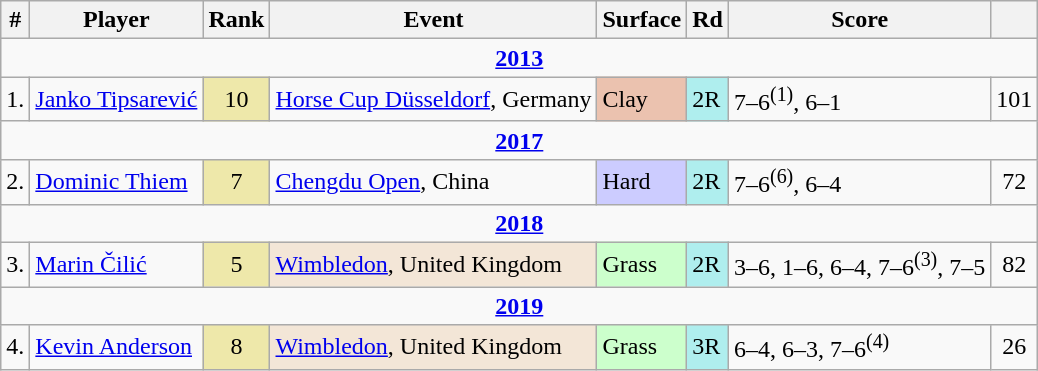<table class="wikitable sortable">
<tr>
<th>#</th>
<th>Player</th>
<th>Rank</th>
<th>Event</th>
<th>Surface</th>
<th>Rd</th>
<th>Score</th>
<th></th>
</tr>
<tr>
<td colspan=8 style=text-align:center><strong><a href='#'>2013</a></strong></td>
</tr>
<tr>
<td>1.</td>
<td> <a href='#'>Janko Tipsarević</a></td>
<td align=center bgcolor=EEE8AA>10</td>
<td><a href='#'>Horse Cup Düsseldorf</a>, Germany</td>
<td bgcolor=EBC2AF>Clay</td>
<td bgcolor=afeeee>2R</td>
<td>7–6<sup>(1)</sup>, 6–1</td>
<td align=center>101</td>
</tr>
<tr>
<td colspan=8 style=text-align:center><strong><a href='#'>2017</a></strong></td>
</tr>
<tr>
<td>2.</td>
<td> <a href='#'>Dominic Thiem</a></td>
<td align=center bgcolor=EEE8AA>7</td>
<td><a href='#'>Chengdu Open</a>, China</td>
<td bgcolor=ccccff>Hard</td>
<td bgcolor=afeeee>2R</td>
<td>7–6<sup>(6)</sup>, 6–4</td>
<td align=center>72</td>
</tr>
<tr>
<td colspan=8 style=text-align:center><strong><a href='#'>2018</a></strong></td>
</tr>
<tr>
<td>3.</td>
<td> <a href='#'>Marin Čilić</a></td>
<td align=center style="background:#eee8aa;">5</td>
<td style="background:#f3e6d7;"><a href='#'>Wimbledon</a>, United Kingdom</td>
<td style="background:#cfc;">Grass</td>
<td style="background:#afeeee;">2R</td>
<td>3–6, 1–6, 6–4, 7–6<sup>(3)</sup>, 7–5</td>
<td align=center>82</td>
</tr>
<tr>
<td colspan=8 style=text-align:center><strong><a href='#'>2019</a></strong></td>
</tr>
<tr>
<td>4.</td>
<td> <a href='#'>Kevin Anderson</a></td>
<td align=center style="background:#eee8aa;">8</td>
<td style="background:#f3e6d7;"><a href='#'>Wimbledon</a>, United Kingdom</td>
<td style="background:#cfc;">Grass</td>
<td style="background:#afeeee;">3R</td>
<td>6–4, 6–3, 7–6<sup>(4)</sup></td>
<td align=center>26</td>
</tr>
</table>
